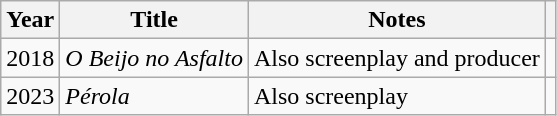<table class="wikitable sortable">
<tr>
<th>Year</th>
<th>Title</th>
<th>Notes</th>
<th class="unsortable"></th>
</tr>
<tr>
<td>2018</td>
<td><em>O Beijo no Asfalto</em></td>
<td>Also screenplay and producer</td>
<td></td>
</tr>
<tr>
<td>2023</td>
<td><em>Pérola</em></td>
<td>Also screenplay</td>
<td></td>
</tr>
</table>
